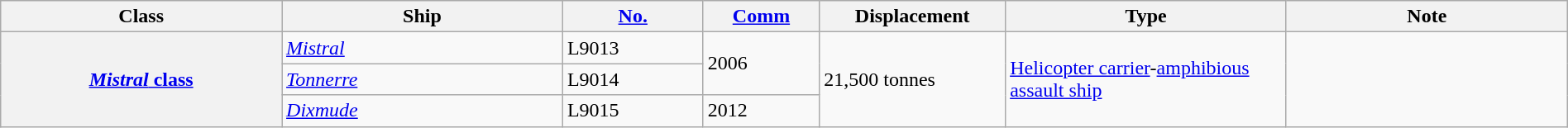<table class="wikitable" style="margin:auto; width:100%;">
<tr>
<th style="text-align:center; width:10%;">Class</th>
<th style="text-align:center; width:10%;">Ship</th>
<th style="text-align:center; width:5%;"><a href='#'>No.</a></th>
<th style="text-align:center; width:4%;"><a href='#'>Comm</a></th>
<th style="text-align:center; width:5%;">Displacement</th>
<th style="text-align:center; width:10%;">Type</th>
<th style="text-align:center; width:10%;">Note</th>
</tr>
<tr>
<th rowspan="3"><a href='#'><em>Mistral</em> class</a></th>
<td><a href='#'><em>Mistral</em></a></td>
<td>L9013</td>
<td rowspan="2">2006</td>
<td rowspan="3">21,500 tonnes</td>
<td rowspan="3"><a href='#'>Helicopter carrier</a>-<a href='#'>amphibious assault ship</a></td>
<td rowspan="3"></td>
</tr>
<tr>
<td><a href='#'><em>Tonnerre</em></a></td>
<td>L9014</td>
</tr>
<tr>
<td><a href='#'><em>Dixmude</em></a></td>
<td>L9015</td>
<td>2012</td>
</tr>
</table>
